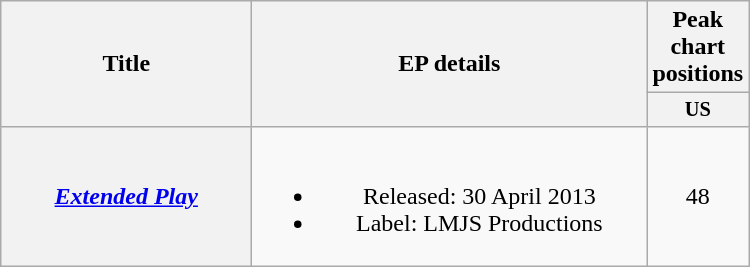<table class="wikitable plainrowheaders" style="text-align:center;" border="1">
<tr>
<th scope="col" rowspan="2" style="width:10em;">Title</th>
<th scope="col" rowspan="2" style="width:16em;">EP details</th>
<th scope="col" colspan="1">Peak<br>chart<br>positions</th>
</tr>
<tr>
<th scope="col" style="width:2.5em;font-size:85%;">US<br></th>
</tr>
<tr>
<th scope="row"><em><a href='#'>Extended Play</a></em></th>
<td><br><ul><li>Released: 30 April 2013</li><li>Label: LMJS Productions</li></ul></td>
<td>48</td>
</tr>
</table>
